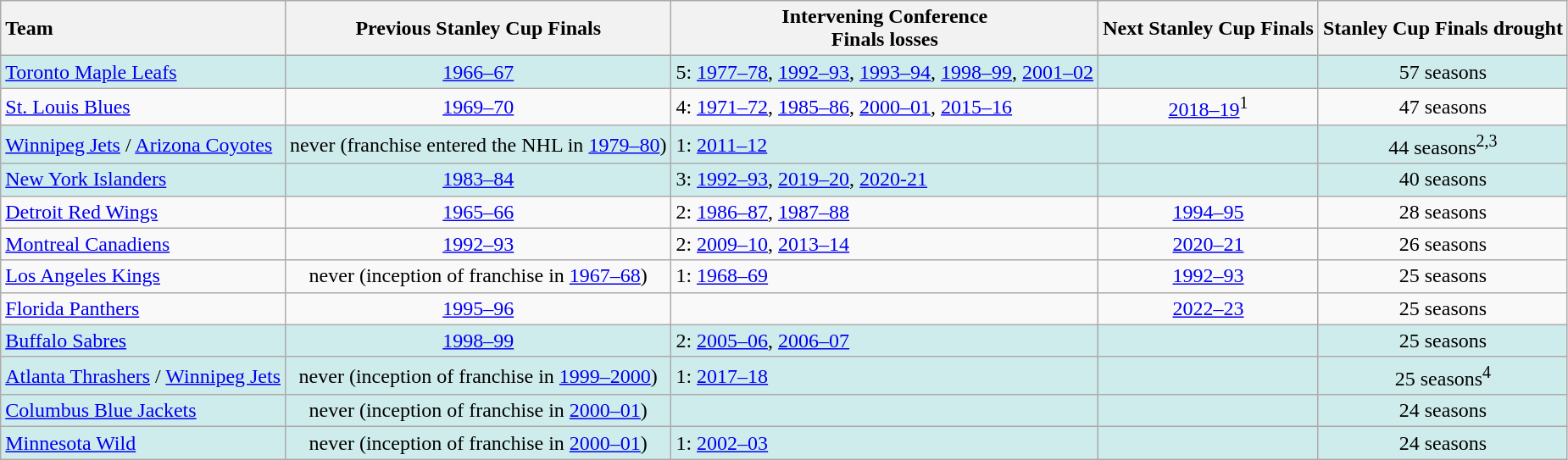<table class="wikitable sortable" style="text-align:center">
<tr>
<th style="text-align:left">Team</th>
<th>Previous Stanley Cup Finals</th>
<th>Intervening Conference<br>Finals losses</th>
<th>Next Stanley Cup Finals</th>
<th>Stanley Cup Finals drought</th>
</tr>
<tr style="background:#CFECEC">
<td align="left"><a href='#'>Toronto Maple Leafs</a></td>
<td><a href='#'>1966–67</a></td>
<td align="left">5: <a href='#'>1977–78</a>, <a href='#'>1992–93</a>, <a href='#'>1993–94</a>, <a href='#'>1998–99</a>, <a href='#'>2001–02</a></td>
<td></td>
<td>57 seasons</td>
</tr>
<tr>
<td align="left"><a href='#'>St. Louis Blues</a></td>
<td><a href='#'>1969–70</a></td>
<td align="left">4: <a href='#'>1971–72</a>, <a href='#'>1985–86</a>, <a href='#'>2000–01</a>, <a href='#'>2015–16</a></td>
<td><a href='#'>2018–19</a><sup>1</sup></td>
<td>47 seasons</td>
</tr>
<tr style="background:#CFECEC">
<td align="left"><a href='#'>Winnipeg Jets</a> / <a href='#'>Arizona Coyotes</a></td>
<td>never (franchise entered the NHL in <a href='#'>1979–80</a>)</td>
<td align="left">1: <a href='#'>2011–12</a></td>
<td></td>
<td>44 seasons<sup>2,3</sup></td>
</tr>
<tr style="background:#CFECEC">
<td align="left"><a href='#'>New York Islanders</a></td>
<td><a href='#'>1983–84</a></td>
<td align="left">3: <a href='#'>1992–93</a>, <a href='#'>2019–20</a>, <a href='#'>2020-21</a></td>
<td></td>
<td>40 seasons</td>
</tr>
<tr>
<td align="left"><a href='#'>Detroit Red Wings</a></td>
<td><a href='#'>1965–66</a></td>
<td align="left">2: <a href='#'>1986–87</a>, <a href='#'>1987–88</a></td>
<td><a href='#'>1994–95</a></td>
<td>28 seasons</td>
</tr>
<tr>
<td align="left"><a href='#'>Montreal Canadiens</a></td>
<td><a href='#'>1992–93</a></td>
<td align="left">2: <a href='#'>2009–10</a>, <a href='#'>2013–14</a></td>
<td><a href='#'>2020–21</a></td>
<td>26 seasons</td>
</tr>
<tr>
<td align="left"><a href='#'>Los Angeles Kings</a></td>
<td>never (inception of franchise in <a href='#'>1967–68</a>)</td>
<td align="left">1: <a href='#'>1968–69</a></td>
<td><a href='#'>1992–93</a></td>
<td>25 seasons</td>
</tr>
<tr>
<td align="left"><a href='#'>Florida Panthers</a></td>
<td><a href='#'>1995–96</a></td>
<td></td>
<td><a href='#'>2022–23</a></td>
<td>25 seasons</td>
</tr>
<tr style="background:#CFECEC">
<td align="left"><a href='#'>Buffalo Sabres</a></td>
<td><a href='#'>1998–99</a></td>
<td align="left">2: <a href='#'>2005–06</a>, <a href='#'>2006–07</a></td>
<td></td>
<td>25 seasons</td>
</tr>
<tr style="background:#CFECEC">
<td align="left"><a href='#'>Atlanta Thrashers</a> / <a href='#'>Winnipeg Jets</a></td>
<td>never (inception of franchise in <a href='#'>1999–2000</a>)</td>
<td align="left">1: <a href='#'>2017–18</a></td>
<td></td>
<td>25 seasons<sup>4</sup></td>
</tr>
<tr style="background:#CFECEC">
<td align="left"><a href='#'>Columbus Blue Jackets</a></td>
<td>never (inception of franchise in <a href='#'>2000–01</a>)</td>
<td></td>
<td></td>
<td>24 seasons</td>
</tr>
<tr style="background:#CFECEC">
<td align="left"><a href='#'>Minnesota Wild</a></td>
<td>never (inception of franchise in <a href='#'>2000–01</a>)</td>
<td align="left">1: <a href='#'>2002–03</a></td>
<td></td>
<td>24 seasons</td>
</tr>
</table>
